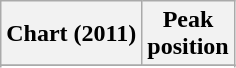<table class="wikitable sortable plainrowheaders">
<tr>
<th>Chart (2011)</th>
<th>Peak<br>position</th>
</tr>
<tr>
</tr>
<tr>
</tr>
</table>
